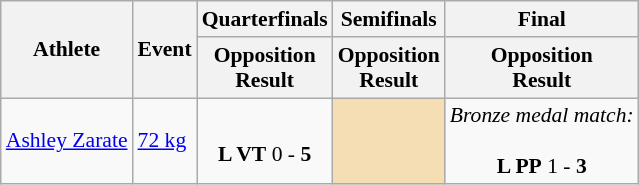<table class="wikitable" border="1" style="font-size:90%">
<tr>
<th rowspan=2>Athlete</th>
<th rowspan=2>Event</th>
<th>Quarterfinals</th>
<th>Semifinals</th>
<th>Final</th>
</tr>
<tr>
<th>Opposition<br>Result</th>
<th>Opposition<br>Result</th>
<th>Opposition<br>Result</th>
</tr>
<tr>
<td><a href='#'>Ashley Zarate</a></td>
<td><a href='#'>72 kg</a></td>
<td align=center><br><strong>L VT</strong> 0 - <strong>5</strong></td>
<td bgcolor=wheat></td>
<td align=center><em>Bronze medal match:</em><br><br><strong>L PP</strong> 1 - <strong>3</strong></td>
</tr>
</table>
